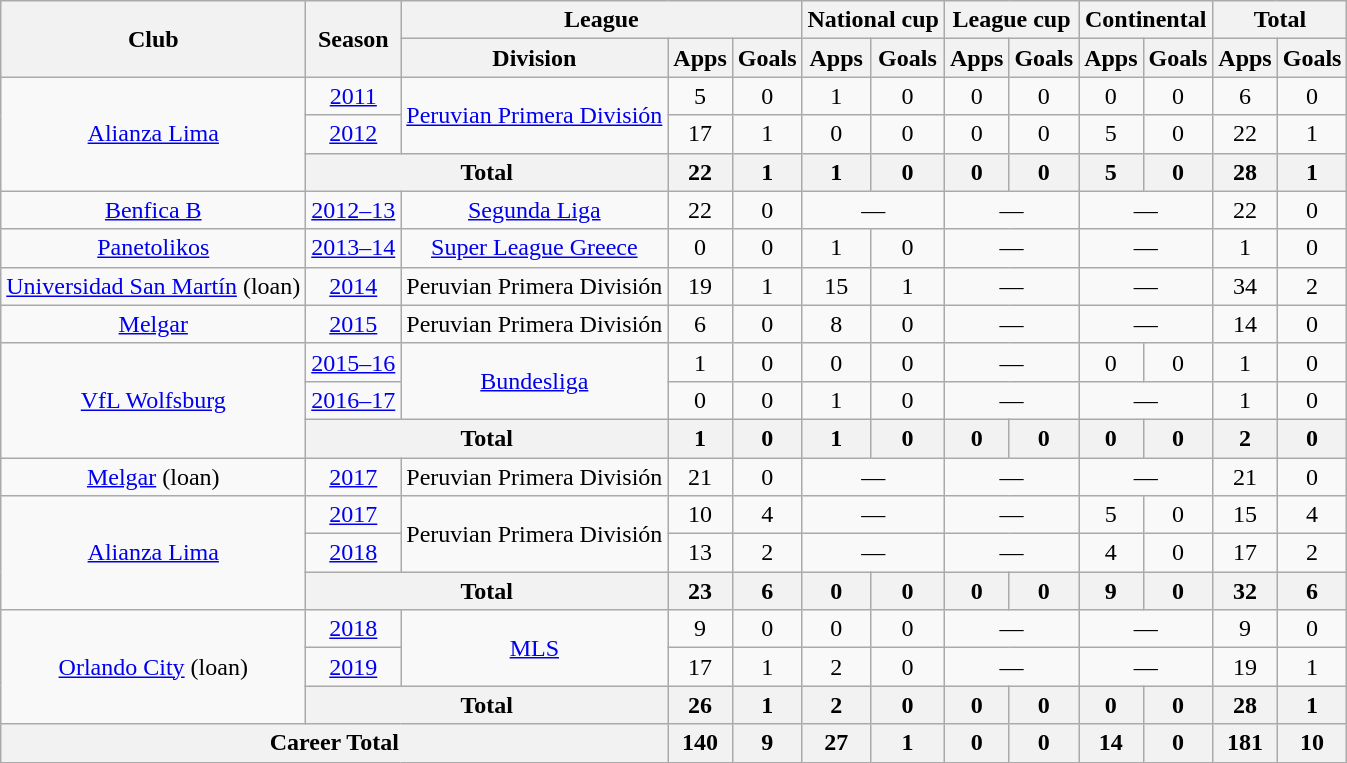<table class="wikitable" style="text-align:center">
<tr>
<th rowspan="2">Club</th>
<th rowspan="2">Season</th>
<th colspan="3">League</th>
<th colspan="2">National cup</th>
<th colspan="2">League cup</th>
<th colspan="2">Continental</th>
<th colspan="2">Total</th>
</tr>
<tr>
<th>Division</th>
<th>Apps</th>
<th>Goals</th>
<th>Apps</th>
<th>Goals</th>
<th>Apps</th>
<th>Goals</th>
<th>Apps</th>
<th>Goals</th>
<th>Apps</th>
<th>Goals</th>
</tr>
<tr>
<td rowspan="3"><a href='#'>Alianza Lima</a></td>
<td><a href='#'>2011</a></td>
<td rowspan="2"><a href='#'>Peruvian Primera División</a></td>
<td>5</td>
<td>0</td>
<td>1</td>
<td>0</td>
<td>0</td>
<td>0</td>
<td>0</td>
<td>0</td>
<td>6</td>
<td>0</td>
</tr>
<tr>
<td><a href='#'>2012</a></td>
<td>17</td>
<td>1</td>
<td>0</td>
<td>0</td>
<td>0</td>
<td>0</td>
<td>5</td>
<td>0</td>
<td>22</td>
<td>1</td>
</tr>
<tr>
<th colspan="2">Total</th>
<th>22</th>
<th>1</th>
<th>1</th>
<th>0</th>
<th>0</th>
<th>0</th>
<th>5</th>
<th>0</th>
<th>28</th>
<th>1</th>
</tr>
<tr>
<td><a href='#'>Benfica B</a></td>
<td><a href='#'>2012–13</a></td>
<td><a href='#'>Segunda Liga</a></td>
<td>22</td>
<td>0</td>
<td colspan="2">—</td>
<td colspan="2">—</td>
<td colspan="2">—</td>
<td>22</td>
<td>0</td>
</tr>
<tr>
<td><a href='#'>Panetolikos</a></td>
<td><a href='#'>2013–14</a></td>
<td><a href='#'>Super League Greece</a></td>
<td>0</td>
<td>0</td>
<td>1</td>
<td>0</td>
<td colspan="2">—</td>
<td colspan="2">—</td>
<td>1</td>
<td>0</td>
</tr>
<tr>
<td><a href='#'>Universidad San Martín</a> (loan)</td>
<td><a href='#'>2014</a></td>
<td>Peruvian Primera División</td>
<td>19</td>
<td>1</td>
<td>15</td>
<td>1</td>
<td colspan="2">—</td>
<td colspan="2">—</td>
<td>34</td>
<td>2</td>
</tr>
<tr>
<td><a href='#'>Melgar</a></td>
<td><a href='#'>2015</a></td>
<td>Peruvian Primera División</td>
<td>6</td>
<td>0</td>
<td>8</td>
<td>0</td>
<td colspan="2">—</td>
<td colspan="2">—</td>
<td>14</td>
<td>0</td>
</tr>
<tr>
<td rowspan="3"><a href='#'>VfL Wolfsburg</a></td>
<td><a href='#'>2015–16</a></td>
<td rowspan="2"><a href='#'>Bundesliga</a></td>
<td>1</td>
<td>0</td>
<td>0</td>
<td>0</td>
<td colspan="2">—</td>
<td>0</td>
<td>0</td>
<td>1</td>
<td>0</td>
</tr>
<tr>
<td><a href='#'>2016–17</a></td>
<td>0</td>
<td>0</td>
<td>1</td>
<td>0</td>
<td colspan="2">—</td>
<td colspan="2">—</td>
<td>1</td>
<td>0</td>
</tr>
<tr>
<th colspan="2">Total</th>
<th>1</th>
<th>0</th>
<th>1</th>
<th>0</th>
<th>0</th>
<th>0</th>
<th>0</th>
<th>0</th>
<th>2</th>
<th>0</th>
</tr>
<tr>
<td><a href='#'>Melgar</a> (loan)</td>
<td><a href='#'>2017</a></td>
<td>Peruvian Primera División</td>
<td>21</td>
<td>0</td>
<td colspan="2">—</td>
<td colspan="2">—</td>
<td colspan="2">—</td>
<td>21</td>
<td>0</td>
</tr>
<tr>
<td rowspan="3"><a href='#'>Alianza Lima</a></td>
<td><a href='#'>2017</a></td>
<td rowspan="2">Peruvian Primera División</td>
<td>10</td>
<td>4</td>
<td colspan="2">—</td>
<td colspan="2">—</td>
<td>5</td>
<td>0</td>
<td>15</td>
<td>4</td>
</tr>
<tr>
<td><a href='#'>2018</a></td>
<td>13</td>
<td>2</td>
<td colspan="2">—</td>
<td colspan="2">—</td>
<td>4</td>
<td>0</td>
<td>17</td>
<td>2</td>
</tr>
<tr>
<th colspan="2">Total</th>
<th>23</th>
<th>6</th>
<th>0</th>
<th>0</th>
<th>0</th>
<th>0</th>
<th>9</th>
<th>0</th>
<th>32</th>
<th>6</th>
</tr>
<tr>
<td rowspan="3"><a href='#'>Orlando City</a> (loan)</td>
<td><a href='#'>2018</a></td>
<td rowspan="2"><a href='#'>MLS</a></td>
<td>9</td>
<td>0</td>
<td>0</td>
<td>0</td>
<td colspan="2">—</td>
<td colspan="2">—</td>
<td>9</td>
<td>0</td>
</tr>
<tr>
<td><a href='#'>2019</a></td>
<td>17</td>
<td>1</td>
<td>2</td>
<td>0</td>
<td colspan="2">—</td>
<td colspan="2">—</td>
<td>19</td>
<td>1</td>
</tr>
<tr>
<th colspan="2">Total</th>
<th>26</th>
<th>1</th>
<th>2</th>
<th>0</th>
<th>0</th>
<th>0</th>
<th>0</th>
<th>0</th>
<th>28</th>
<th>1</th>
</tr>
<tr>
<th colspan="3">Career Total</th>
<th>140</th>
<th>9</th>
<th>27</th>
<th>1</th>
<th>0</th>
<th>0</th>
<th>14</th>
<th>0</th>
<th>181</th>
<th>10</th>
</tr>
</table>
